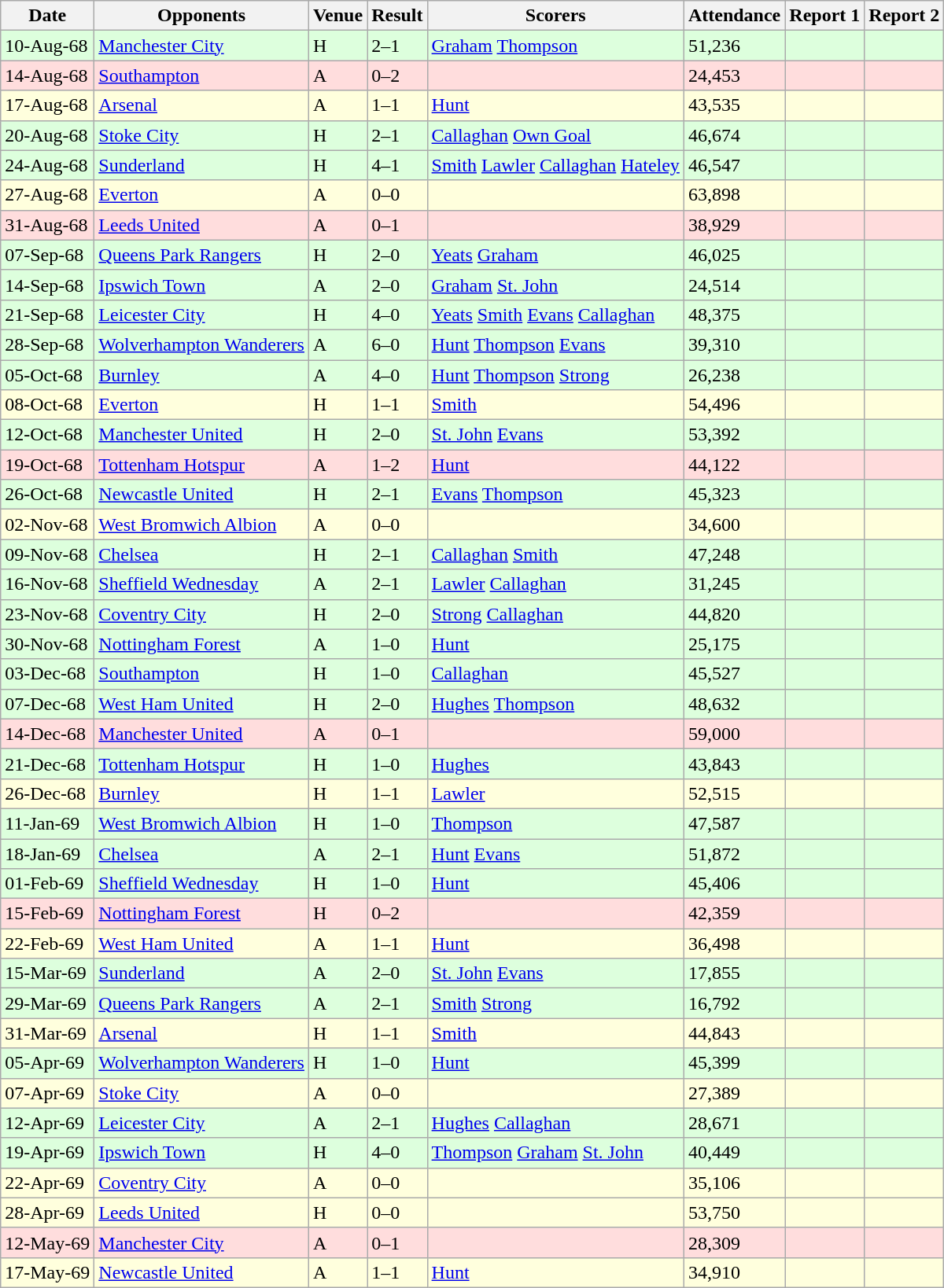<table class=wikitable>
<tr>
<th>Date</th>
<th>Opponents</th>
<th>Venue</th>
<th>Result</th>
<th>Scorers</th>
<th>Attendance</th>
<th>Report 1</th>
<th>Report 2</th>
</tr>
<tr bgcolor="#ddffdd">
<td>10-Aug-68</td>
<td><a href='#'>Manchester City</a></td>
<td>H</td>
<td>2–1</td>
<td><a href='#'>Graham</a>  <a href='#'>Thompson</a> </td>
<td>51,236</td>
<td></td>
<td></td>
</tr>
<tr bgcolor="#ffdddd">
<td>14-Aug-68</td>
<td><a href='#'>Southampton</a></td>
<td>A</td>
<td>0–2</td>
<td></td>
<td>24,453</td>
<td></td>
<td></td>
</tr>
<tr bgcolor="#ffffdd">
<td>17-Aug-68</td>
<td><a href='#'>Arsenal</a></td>
<td>A</td>
<td>1–1</td>
<td><a href='#'>Hunt</a> </td>
<td>43,535</td>
<td></td>
<td></td>
</tr>
<tr bgcolor="#ddffdd">
<td>20-Aug-68</td>
<td><a href='#'>Stoke City</a></td>
<td>H</td>
<td>2–1</td>
<td><a href='#'>Callaghan</a>  <a href='#'>Own Goal</a> </td>
<td>46,674</td>
<td></td>
<td></td>
</tr>
<tr bgcolor="#ddffdd">
<td>24-Aug-68</td>
<td><a href='#'>Sunderland</a></td>
<td>H</td>
<td>4–1</td>
<td><a href='#'>Smith</a>  <a href='#'>Lawler</a>  <a href='#'>Callaghan</a>  <a href='#'>Hateley</a> </td>
<td>46,547</td>
<td></td>
<td></td>
</tr>
<tr bgcolor="#ffffdd">
<td>27-Aug-68</td>
<td><a href='#'>Everton</a></td>
<td>A</td>
<td>0–0</td>
<td></td>
<td>63,898</td>
<td></td>
<td></td>
</tr>
<tr bgcolor="#ffdddd">
<td>31-Aug-68</td>
<td><a href='#'>Leeds United</a></td>
<td>A</td>
<td>0–1</td>
<td></td>
<td>38,929</td>
<td></td>
<td></td>
</tr>
<tr bgcolor="#ddffdd">
<td>07-Sep-68</td>
<td><a href='#'>Queens Park Rangers</a></td>
<td>H</td>
<td>2–0</td>
<td><a href='#'>Yeats</a>  <a href='#'>Graham</a> </td>
<td>46,025</td>
<td></td>
<td></td>
</tr>
<tr bgcolor="#ddffdd">
<td>14-Sep-68</td>
<td><a href='#'>Ipswich Town</a></td>
<td>A</td>
<td>2–0</td>
<td><a href='#'>Graham</a>  <a href='#'>St. John</a> </td>
<td>24,514</td>
<td></td>
<td></td>
</tr>
<tr bgcolor="#ddffdd">
<td>21-Sep-68</td>
<td><a href='#'>Leicester City</a></td>
<td>H</td>
<td>4–0</td>
<td><a href='#'>Yeats</a>  <a href='#'>Smith</a>  <a href='#'>Evans</a>  <a href='#'>Callaghan</a> </td>
<td>48,375</td>
<td></td>
<td></td>
</tr>
<tr bgcolor="#ddffdd">
<td>28-Sep-68</td>
<td><a href='#'>Wolverhampton Wanderers</a></td>
<td>A</td>
<td>6–0</td>
<td><a href='#'>Hunt</a>  <a href='#'>Thompson</a>   <a href='#'>Evans</a> </td>
<td>39,310</td>
<td></td>
<td></td>
</tr>
<tr bgcolor="#ddffdd">
<td>05-Oct-68</td>
<td><a href='#'>Burnley</a></td>
<td>A</td>
<td>4–0</td>
<td><a href='#'>Hunt</a>  <a href='#'>Thompson</a>   <a href='#'>Strong</a> </td>
<td>26,238</td>
<td></td>
<td></td>
</tr>
<tr bgcolor="#ffffdd">
<td>08-Oct-68</td>
<td><a href='#'>Everton</a></td>
<td>H</td>
<td>1–1</td>
<td><a href='#'>Smith</a> </td>
<td>54,496</td>
<td></td>
<td></td>
</tr>
<tr bgcolor="#ddffdd">
<td>12-Oct-68</td>
<td><a href='#'>Manchester United</a></td>
<td>H</td>
<td>2–0</td>
<td><a href='#'>St. John</a>  <a href='#'>Evans</a> </td>
<td>53,392</td>
<td></td>
<td></td>
</tr>
<tr bgcolor="#ffdddd">
<td>19-Oct-68</td>
<td><a href='#'>Tottenham Hotspur</a></td>
<td>A</td>
<td>1–2</td>
<td><a href='#'>Hunt</a> </td>
<td>44,122</td>
<td></td>
<td></td>
</tr>
<tr bgcolor="#ddffdd">
<td>26-Oct-68</td>
<td><a href='#'>Newcastle United</a></td>
<td>H</td>
<td>2–1</td>
<td><a href='#'>Evans</a>  <a href='#'>Thompson</a>  </td>
<td>45,323</td>
<td></td>
<td></td>
</tr>
<tr bgcolor="#ffffdd">
<td>02-Nov-68</td>
<td><a href='#'>West Bromwich Albion</a></td>
<td>A</td>
<td>0–0</td>
<td></td>
<td>34,600</td>
<td></td>
<td></td>
</tr>
<tr bgcolor="#ddffdd">
<td>09-Nov-68</td>
<td><a href='#'>Chelsea</a></td>
<td>H</td>
<td>2–1</td>
<td><a href='#'>Callaghan</a>  <a href='#'>Smith</a> </td>
<td>47,248</td>
<td></td>
<td></td>
</tr>
<tr bgcolor="#ddffdd">
<td>16-Nov-68</td>
<td><a href='#'>Sheffield Wednesday</a></td>
<td>A</td>
<td>2–1</td>
<td><a href='#'>Lawler</a>  <a href='#'>Callaghan</a> </td>
<td>31,245</td>
<td></td>
<td></td>
</tr>
<tr bgcolor="#ddffdd">
<td>23-Nov-68</td>
<td><a href='#'>Coventry City</a></td>
<td>H</td>
<td>2–0</td>
<td><a href='#'>Strong</a>  <a href='#'>Callaghan</a> </td>
<td>44,820</td>
<td></td>
<td></td>
</tr>
<tr bgcolor="#ddffdd">
<td>30-Nov-68</td>
<td><a href='#'>Nottingham Forest</a></td>
<td>A</td>
<td>1–0</td>
<td><a href='#'>Hunt</a> </td>
<td>25,175</td>
<td></td>
<td></td>
</tr>
<tr bgcolor="#ddffdd">
<td>03-Dec-68</td>
<td><a href='#'>Southampton</a></td>
<td>H</td>
<td>1–0</td>
<td><a href='#'>Callaghan</a> </td>
<td>45,527</td>
<td></td>
<td></td>
</tr>
<tr bgcolor="#ddffdd">
<td>07-Dec-68</td>
<td><a href='#'>West Ham United</a></td>
<td>H</td>
<td>2–0</td>
<td><a href='#'>Hughes</a>  <a href='#'>Thompson</a>  </td>
<td>48,632</td>
<td></td>
<td></td>
</tr>
<tr bgcolor="#ffdddd">
<td>14-Dec-68</td>
<td><a href='#'>Manchester United</a></td>
<td>A</td>
<td>0–1</td>
<td></td>
<td>59,000</td>
<td></td>
<td></td>
</tr>
<tr bgcolor="#ddffdd">
<td>21-Dec-68</td>
<td><a href='#'>Tottenham Hotspur</a></td>
<td>H</td>
<td>1–0</td>
<td><a href='#'>Hughes</a> </td>
<td>43,843</td>
<td></td>
<td></td>
</tr>
<tr bgcolor="#ffffdd">
<td>26-Dec-68</td>
<td><a href='#'>Burnley</a></td>
<td>H</td>
<td>1–1</td>
<td><a href='#'>Lawler</a> </td>
<td>52,515</td>
<td></td>
<td></td>
</tr>
<tr bgcolor="#ddffdd">
<td>11-Jan-69</td>
<td><a href='#'>West Bromwich Albion</a></td>
<td>H</td>
<td>1–0</td>
<td><a href='#'>Thompson</a>  </td>
<td>47,587</td>
<td></td>
<td></td>
</tr>
<tr bgcolor="#ddffdd">
<td>18-Jan-69</td>
<td><a href='#'>Chelsea</a></td>
<td>A</td>
<td>2–1</td>
<td><a href='#'>Hunt</a>  <a href='#'>Evans</a> </td>
<td>51,872</td>
<td></td>
<td></td>
</tr>
<tr bgcolor="#ddffdd">
<td>01-Feb-69</td>
<td><a href='#'>Sheffield Wednesday</a></td>
<td>H</td>
<td>1–0</td>
<td><a href='#'>Hunt</a> </td>
<td>45,406</td>
<td></td>
<td></td>
</tr>
<tr bgcolor="#ffdddd">
<td>15-Feb-69</td>
<td><a href='#'>Nottingham Forest</a></td>
<td>H</td>
<td>0–2</td>
<td></td>
<td>42,359</td>
<td></td>
<td></td>
</tr>
<tr bgcolor="#ffffdd">
<td>22-Feb-69</td>
<td><a href='#'>West Ham United</a></td>
<td>A</td>
<td>1–1</td>
<td><a href='#'>Hunt</a> </td>
<td>36,498</td>
<td></td>
<td></td>
</tr>
<tr bgcolor="#ddffdd">
<td>15-Mar-69</td>
<td><a href='#'>Sunderland</a></td>
<td>A</td>
<td>2–0</td>
<td><a href='#'>St. John</a>  <a href='#'>Evans</a> </td>
<td>17,855</td>
<td></td>
<td></td>
</tr>
<tr bgcolor="#ddffdd">
<td>29-Mar-69</td>
<td><a href='#'>Queens Park Rangers</a></td>
<td>A</td>
<td>2–1</td>
<td><a href='#'>Smith</a>  <a href='#'>Strong</a> </td>
<td>16,792</td>
<td></td>
<td></td>
</tr>
<tr bgcolor="#ffffdd">
<td>31-Mar-69</td>
<td><a href='#'>Arsenal</a></td>
<td>H</td>
<td>1–1</td>
<td><a href='#'>Smith</a> </td>
<td>44,843</td>
<td></td>
<td></td>
</tr>
<tr bgcolor="#ddffdd">
<td>05-Apr-69</td>
<td><a href='#'>Wolverhampton Wanderers</a></td>
<td>H</td>
<td>1–0</td>
<td><a href='#'>Hunt</a> </td>
<td>45,399</td>
<td></td>
<td></td>
</tr>
<tr bgcolor="#ffffdd">
<td>07-Apr-69</td>
<td><a href='#'>Stoke City</a></td>
<td>A</td>
<td>0–0</td>
<td></td>
<td>27,389</td>
<td></td>
<td></td>
</tr>
<tr bgcolor="#ddffdd">
<td>12-Apr-69</td>
<td><a href='#'>Leicester City</a></td>
<td>A</td>
<td>2–1</td>
<td><a href='#'>Hughes</a>  <a href='#'>Callaghan</a> </td>
<td>28,671</td>
<td></td>
<td></td>
</tr>
<tr bgcolor="#ddffdd">
<td>19-Apr-69</td>
<td><a href='#'>Ipswich Town</a></td>
<td>H</td>
<td>4–0</td>
<td><a href='#'>Thompson</a>   <a href='#'>Graham</a>  <a href='#'>St. John</a> </td>
<td>40,449</td>
<td></td>
<td></td>
</tr>
<tr bgcolor="#ffffdd">
<td>22-Apr-69</td>
<td><a href='#'>Coventry City</a></td>
<td>A</td>
<td>0–0</td>
<td></td>
<td>35,106</td>
<td></td>
<td></td>
</tr>
<tr bgcolor="#ffffdd">
<td>28-Apr-69</td>
<td><a href='#'>Leeds United</a></td>
<td>H</td>
<td>0–0</td>
<td></td>
<td>53,750</td>
<td></td>
<td></td>
</tr>
<tr bgcolor="#ffdddd">
<td>12-May-69</td>
<td><a href='#'>Manchester City</a></td>
<td>A</td>
<td>0–1</td>
<td></td>
<td>28,309</td>
<td></td>
<td></td>
</tr>
<tr bgcolor="#ffffdd">
<td>17-May-69</td>
<td><a href='#'>Newcastle United</a></td>
<td>A</td>
<td>1–1</td>
<td><a href='#'>Hunt</a> </td>
<td>34,910</td>
<td></td>
<td></td>
</tr>
</table>
